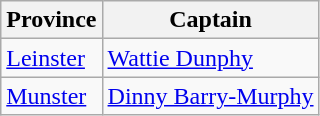<table class="wikitable">
<tr>
<th><strong>Province</strong></th>
<th><strong>Captain</strong></th>
</tr>
<tr>
<td> <a href='#'>Leinster</a></td>
<td><a href='#'>Wattie Dunphy</a></td>
</tr>
<tr>
<td> <a href='#'>Munster</a></td>
<td><a href='#'>Dinny Barry-Murphy</a></td>
</tr>
</table>
